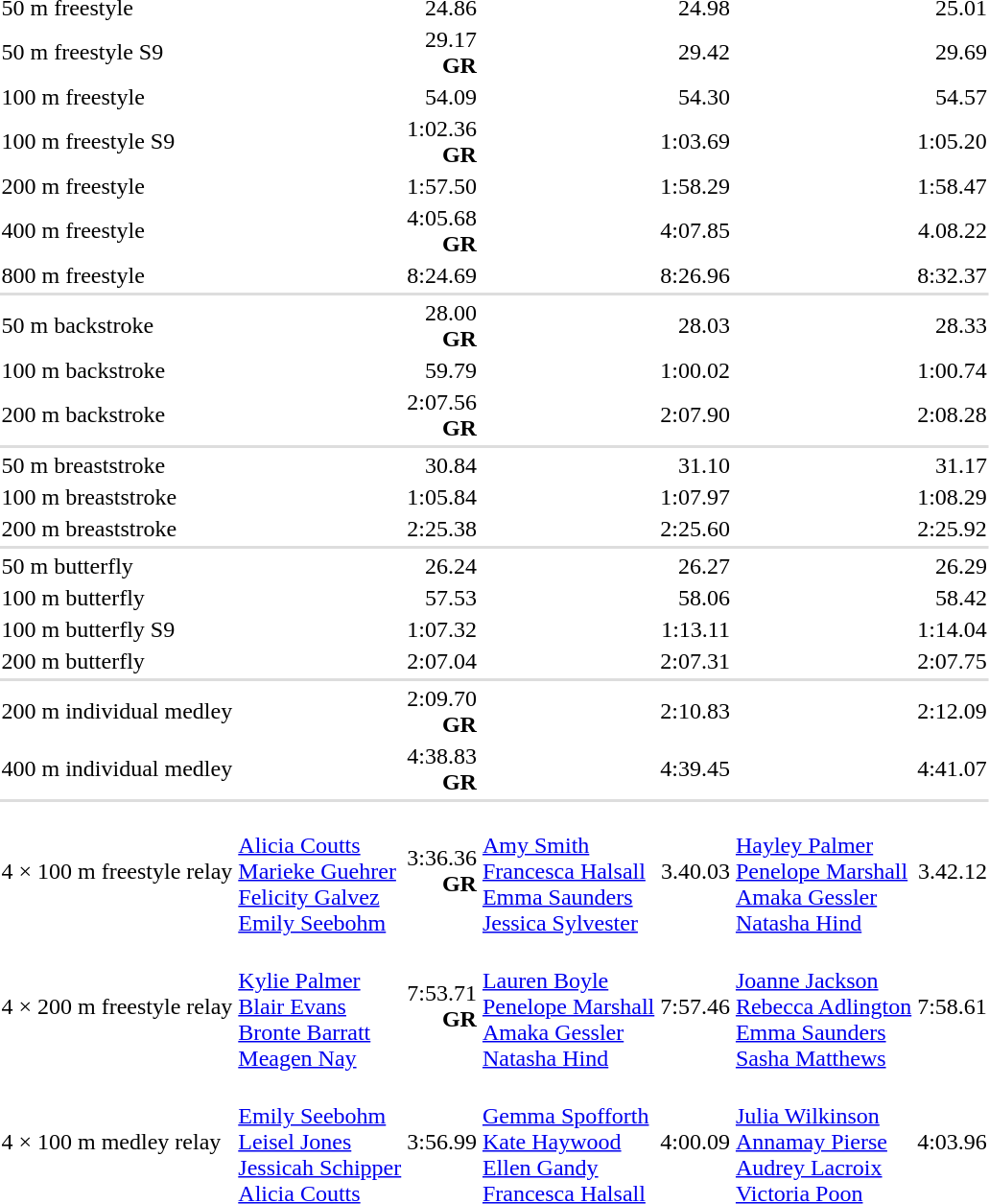<table>
<tr>
<td>50 m freestyle <br></td>
<td></td>
<td align="right">24.86</td>
<td></td>
<td align="right">24.98</td>
<td></td>
<td align="right">25.01</td>
</tr>
<tr>
<td>50 m freestyle S9 <br></td>
<td></td>
<td align="right">29.17<br><strong>GR</strong></td>
<td></td>
<td align="right">29.42</td>
<td></td>
<td align="right">29.69</td>
</tr>
<tr>
<td>100 m freestyle <br></td>
<td></td>
<td align="right">54.09</td>
<td></td>
<td align="right">54.30</td>
<td></td>
<td align="right">54.57</td>
</tr>
<tr>
<td>100 m freestyle S9 <br></td>
<td></td>
<td align="right">1:02.36<br><strong>GR</strong></td>
<td></td>
<td align="right">1:03.69</td>
<td></td>
<td align="right">1:05.20</td>
</tr>
<tr>
<td>200 m freestyle <br></td>
<td></td>
<td align="right">1:57.50</td>
<td></td>
<td align="right">1:58.29</td>
<td></td>
<td align="right">1:58.47</td>
</tr>
<tr>
<td>400 m freestyle <br></td>
<td></td>
<td align="right">4:05.68<br><strong>GR</strong></td>
<td></td>
<td align="right">4:07.85</td>
<td></td>
<td align="right">4.08.22</td>
</tr>
<tr>
<td>800 m freestyle <br></td>
<td></td>
<td align="right">8:24.69</td>
<td></td>
<td align="right">8:26.96</td>
<td></td>
<td align="right">8:32.37</td>
</tr>
<tr bgcolor=#DDDDDD>
<td colspan=7></td>
</tr>
<tr>
<td>50 m backstroke <br></td>
<td></td>
<td align="right">28.00<br><strong>GR</strong></td>
<td></td>
<td align="right">28.03</td>
<td><br></td>
<td align="right">28.33</td>
</tr>
<tr>
<td>100 m backstroke <br></td>
<td></td>
<td align="right">59.79</td>
<td></td>
<td align="right">1:00.02</td>
<td></td>
<td align="right">1:00.74</td>
</tr>
<tr>
<td>200 m backstroke <br></td>
<td></td>
<td align="right">2:07.56<br><strong>GR</strong></td>
<td></td>
<td align="right">2:07.90</td>
<td></td>
<td align="right">2:08.28</td>
</tr>
<tr bgcolor=#DDDDDD>
<td colspan=7></td>
</tr>
<tr>
<td>50 m breaststroke <br></td>
<td></td>
<td align="right">30.84</td>
<td></td>
<td align="right">31.10</td>
<td></td>
<td align="right">31.17</td>
</tr>
<tr>
<td>100 m breaststroke <br></td>
<td></td>
<td align="right">1:05.84</td>
<td></td>
<td align="right">1:07.97</td>
<td></td>
<td align="right">1:08.29</td>
</tr>
<tr>
<td>200 m breaststroke <br></td>
<td></td>
<td align="right">2:25.38</td>
<td></td>
<td align="right">2:25.60</td>
<td></td>
<td align="right">2:25.92</td>
</tr>
<tr bgcolor=#DDDDDD>
<td colspan=7></td>
</tr>
<tr>
<td>50 m butterfly <br></td>
<td></td>
<td align="right">26.24</td>
<td></td>
<td align="right">26.27</td>
<td></td>
<td align="right">26.29</td>
</tr>
<tr>
<td>100 m butterfly <br></td>
<td></td>
<td align="right">57.53</td>
<td></td>
<td align="right">58.06</td>
<td></td>
<td align="right">58.42</td>
</tr>
<tr>
<td>100 m butterfly S9 <br></td>
<td></td>
<td align="right">1:07.32</td>
<td></td>
<td align="right">1:13.11</td>
<td></td>
<td align="right">1:14.04</td>
</tr>
<tr>
<td>200 m butterfly <br></td>
<td></td>
<td align="right">2:07.04</td>
<td></td>
<td align="right">2:07.31</td>
<td></td>
<td align="right">2:07.75</td>
</tr>
<tr bgcolor=#DDDDDD>
<td colspan=7></td>
</tr>
<tr>
<td>200 m individual medley <br></td>
<td></td>
<td align="right">2:09.70<br><strong>GR</strong></td>
<td></td>
<td align="right">2:10.83</td>
<td></td>
<td align="right">2:12.09</td>
</tr>
<tr>
<td>400 m individual medley <br></td>
<td></td>
<td align="right">4:38.83<br><strong>GR</strong></td>
<td></td>
<td align="right">4:39.45</td>
<td></td>
<td align="right">4:41.07</td>
</tr>
<tr bgcolor=#DDDDDD>
<td colspan=7></td>
</tr>
<tr>
<td>4 × 100 m freestyle relay <br></td>
<td><br><a href='#'>Alicia Coutts</a><br><a href='#'>Marieke Guehrer</a><br><a href='#'>Felicity Galvez</a><br><a href='#'>Emily Seebohm</a></td>
<td align="right">3:36.36<br><strong>GR</strong></td>
<td><br><a href='#'>Amy Smith</a><br><a href='#'>Francesca Halsall</a><br><a href='#'>Emma Saunders</a><br><a href='#'>Jessica Sylvester</a></td>
<td align="right">3.40.03</td>
<td><br><a href='#'>Hayley Palmer</a><br><a href='#'>Penelope Marshall</a><br><a href='#'>Amaka Gessler</a><br><a href='#'>Natasha Hind</a></td>
<td align="right">3.42.12</td>
</tr>
<tr>
<td>4 × 200 m freestyle relay <br></td>
<td><br><a href='#'>Kylie Palmer</a><br><a href='#'>Blair Evans</a><br><a href='#'>Bronte Barratt</a><br><a href='#'>Meagen Nay</a></td>
<td align="right">7:53.71<br><strong>GR</strong></td>
<td><br><a href='#'>Lauren Boyle</a><br><a href='#'>Penelope Marshall</a><br><a href='#'>Amaka Gessler</a><br><a href='#'>Natasha Hind</a></td>
<td align="right">7:57.46</td>
<td><br><a href='#'>Joanne Jackson</a><br><a href='#'>Rebecca Adlington</a><br><a href='#'>Emma Saunders</a><br><a href='#'>Sasha Matthews</a></td>
<td align="right">7:58.61</td>
</tr>
<tr>
<td>4 × 100 m medley relay <br></td>
<td><br><a href='#'>Emily Seebohm</a><br><a href='#'>Leisel Jones</a><br><a href='#'>Jessicah Schipper</a><br><a href='#'>Alicia Coutts</a></td>
<td align="right">3:56.99</td>
<td><br><a href='#'>Gemma Spofforth</a><br><a href='#'>Kate Haywood</a><br><a href='#'>Ellen Gandy</a><br><a href='#'>Francesca Halsall</a></td>
<td align="right">4:00.09</td>
<td><br><a href='#'>Julia Wilkinson</a><br><a href='#'>Annamay Pierse</a><br><a href='#'>Audrey Lacroix</a><br><a href='#'>Victoria Poon</a></td>
<td align="right">4:03.96</td>
</tr>
</table>
